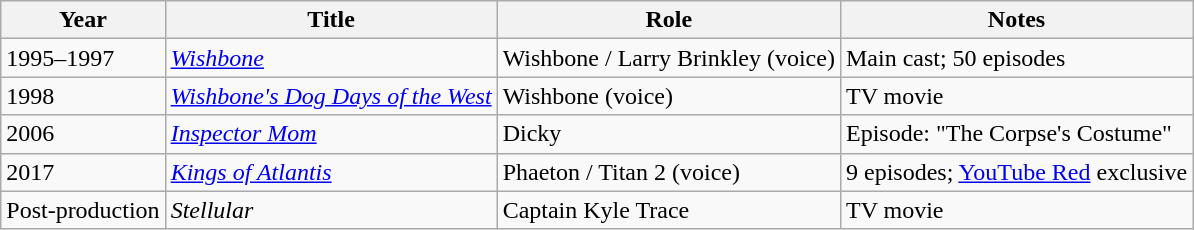<table class="wikitable sortable">
<tr>
<th>Year</th>
<th>Title</th>
<th>Role</th>
<th>Notes</th>
</tr>
<tr>
<td>1995–1997</td>
<td><em><a href='#'>Wishbone</a></em></td>
<td>Wishbone / Larry Brinkley (voice)</td>
<td>Main cast; 50 episodes</td>
</tr>
<tr>
<td>1998</td>
<td><em><a href='#'>Wishbone's Dog Days of the West</a></em></td>
<td>Wishbone (voice)</td>
<td>TV movie</td>
</tr>
<tr>
<td>2006</td>
<td><em><a href='#'>Inspector Mom</a></em></td>
<td>Dicky</td>
<td>Episode: "The Corpse's Costume"</td>
</tr>
<tr>
<td>2017</td>
<td><em><a href='#'>Kings of Atlantis</a></em></td>
<td>Phaeton / Titan 2 (voice)</td>
<td>9 episodes; <a href='#'>YouTube Red</a> exclusive</td>
</tr>
<tr>
<td>Post-production</td>
<td><em>Stellular</em></td>
<td>Captain Kyle Trace</td>
<td>TV movie</td>
</tr>
</table>
